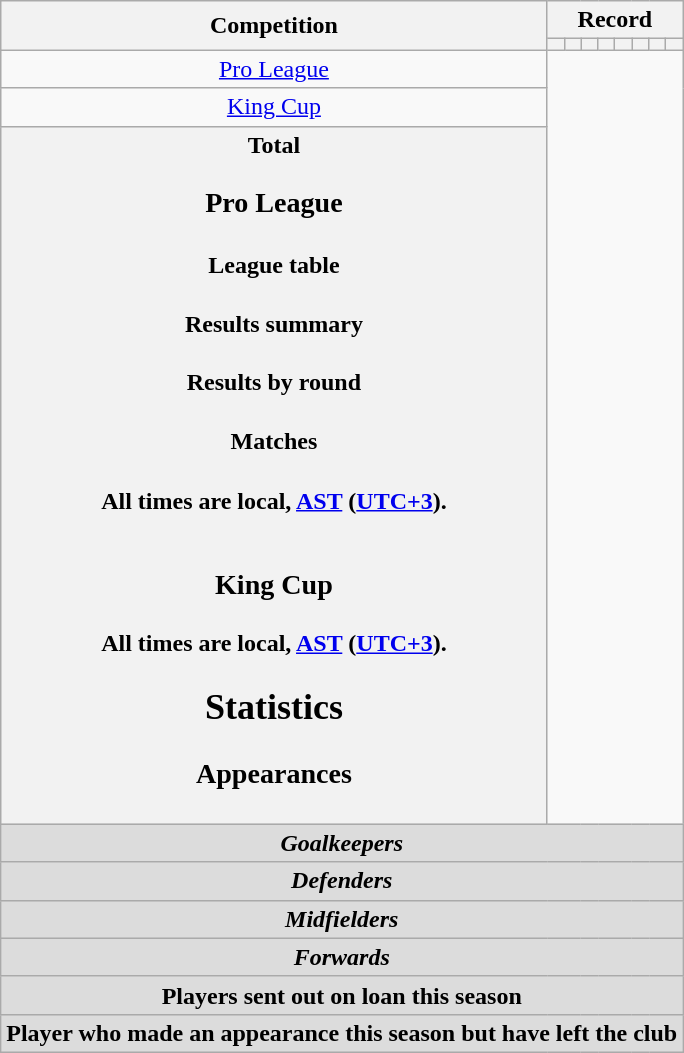<table class="wikitable" style="text-align: center">
<tr>
<th rowspan=2>Competition</th>
<th colspan=8>Record</th>
</tr>
<tr>
<th></th>
<th></th>
<th></th>
<th></th>
<th></th>
<th></th>
<th></th>
<th></th>
</tr>
<tr>
<td><a href='#'>Pro League</a><br></td>
</tr>
<tr>
<td><a href='#'>King Cup</a><br></td>
</tr>
<tr>
<th>Total<br>
<h3>Pro League</h3><h4>League table</h4><h4>Results summary</h4>
<h4>Results by round</h4><h4>Matches</h4>All times are local, <a href='#'>AST</a> (<a href='#'>UTC+3</a>).<br>


<br>




























<h3>King Cup</h3>
All times are local, <a href='#'>AST</a> (<a href='#'>UTC+3</a>).<br><h2>Statistics</h2><h3>Appearances</h3></th>
</tr>
<tr>
<th colspan=10 style=background:#dcdcdc; text-align:center><em>Goalkeepers</em><br>

</th>
</tr>
<tr>
<th colspan=10 style=background:#dcdcdc; text-align:center><em>Defenders</em><br>







</th>
</tr>
<tr>
<th colspan=10 style=background:#dcdcdc; text-align:center><em>Midfielders</em><br>










</th>
</tr>
<tr>
<th colspan=10 style=background:#dcdcdc; text-align:center><em>Forwards</em><br>
</th>
</tr>
<tr>
<th colspan=14 style=background:#dcdcdc; text-align:center>Players sent out on loan this season<br>
</th>
</tr>
<tr>
<th colspan=20 style=background:#dcdcdc; text-align:center>Player who made an appearance this season but have left the club<br>

</th>
</tr>
</table>
